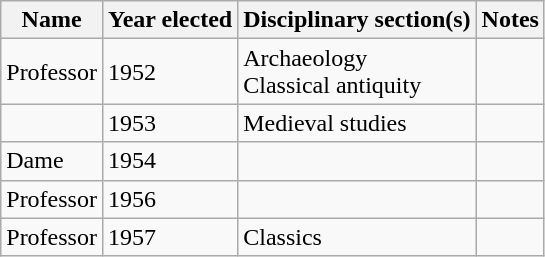<table class="wikitable sortable">
<tr>
<th>Name</th>
<th>Year elected</th>
<th>Disciplinary section(s)</th>
<th>Notes</th>
</tr>
<tr>
<td data-sort-value="Toynbee, Jocelyn">Professor </td>
<td>1952</td>
<td>Archaeology <br> Classical antiquity</td>
<td></td>
</tr>
<tr>
<td></td>
<td>1953</td>
<td>Medieval studies</td>
<td></td>
</tr>
<tr>
<td data-sort-value="Sutherland, Lucy">Dame </td>
<td>1954</td>
<td></td>
<td></td>
</tr>
<tr>
<td data-sort-value="Whitelock, Doroty">Professor </td>
<td>1956</td>
<td></td>
<td></td>
</tr>
<tr>
<td data-sort-value="Dale, A. M.">Professor </td>
<td>1957</td>
<td>Classics</td>
<td></td>
</tr>
</table>
